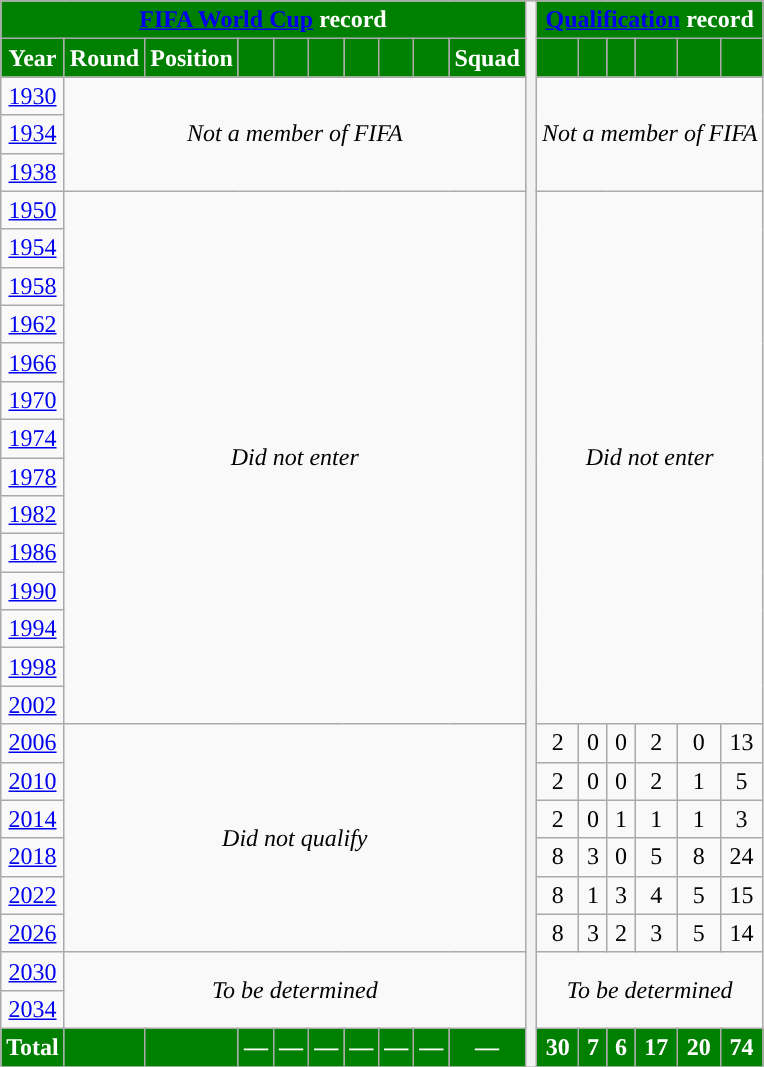<table class="wikitable" style="text-align:center">
<tr>
<th colspan="10" style="background:green; color:#FFF; "><a href='#'><span>FIFA World Cup</span></a> record</th>
<th rowspan="28"></th>
<th colspan="6" style="background:green; color:#FFF; "><a href='#'><span>Qualification</span></a> record</th>
</tr>
<tr>
<th style="background:green; color:#FFF; ">Year</th>
<th style="background:green; color:#FFF; ">Round</th>
<th style="background:green; color:#FFF; ">Position</th>
<th style="background:green; color:#FFF; "></th>
<th style="background:green; color:#FFF; "></th>
<th style="background:green; color:#FFF; "></th>
<th style="background:green; color:#FFF; "></th>
<th style="background:green; color:#FFF; "></th>
<th style="background:green; color:#FFF; "></th>
<th style="background:green; color:#FFF; ">Squad</th>
<th style="background:green; color:#FFF; "></th>
<th style="background:green; color:#FFF; "></th>
<th style="background:green; color:#FFF; "></th>
<th style="background:green; color:#FFF; "></th>
<th style="background:green; color:#FFF; "></th>
<th style="background:green; color:#FFF; "></th>
</tr>
<tr>
<td> <a href='#'>1930</a></td>
<td rowspan="3" colspan="9"><em>Not a member of FIFA</em></td>
<td rowspan="3" colspan="6"><em>Not a member of FIFA</em></td>
</tr>
<tr>
<td> <a href='#'>1934</a></td>
</tr>
<tr>
<td> <a href='#'>1938</a></td>
</tr>
<tr>
<td> <a href='#'>1950</a></td>
<td rowspan="14" colspan="9"><em>Did not enter</em></td>
<td rowspan="14" colspan="6"><em>Did not enter</em></td>
</tr>
<tr>
<td> <a href='#'>1954</a></td>
</tr>
<tr>
<td> <a href='#'>1958</a></td>
</tr>
<tr>
<td> <a href='#'>1962</a></td>
</tr>
<tr>
<td> <a href='#'>1966</a></td>
</tr>
<tr>
<td> <a href='#'>1970</a></td>
</tr>
<tr>
<td> <a href='#'>1974</a></td>
</tr>
<tr>
<td> <a href='#'>1978</a></td>
</tr>
<tr>
<td> <a href='#'>1982</a></td>
</tr>
<tr>
<td> <a href='#'>1986</a></td>
</tr>
<tr>
<td> <a href='#'>1990</a></td>
</tr>
<tr>
<td> <a href='#'>1994</a></td>
</tr>
<tr>
<td> <a href='#'>1998</a></td>
</tr>
<tr>
<td>  <a href='#'>2002</a></td>
</tr>
<tr>
<td> <a href='#'>2006</a></td>
<td rowspan="6" colspan="9"><em>Did not qualify</em></td>
<td>2</td>
<td>0</td>
<td>0</td>
<td>2</td>
<td>0</td>
<td>13</td>
</tr>
<tr>
<td> <a href='#'>2010</a></td>
<td>2</td>
<td>0</td>
<td>0</td>
<td>2</td>
<td>1</td>
<td>5</td>
</tr>
<tr>
<td> <a href='#'>2014</a></td>
<td>2</td>
<td>0</td>
<td>1</td>
<td>1</td>
<td>1</td>
<td>3</td>
</tr>
<tr>
<td> <a href='#'>2018</a></td>
<td>8</td>
<td>3</td>
<td>0</td>
<td>5</td>
<td>8</td>
<td>24</td>
</tr>
<tr>
<td> <a href='#'>2022</a></td>
<td>8</td>
<td>1</td>
<td>3</td>
<td>4</td>
<td>5</td>
<td>15</td>
</tr>
<tr>
<td>   <a href='#'>2026</a></td>
<td>8</td>
<td>3</td>
<td>2</td>
<td>3</td>
<td>5</td>
<td>14</td>
</tr>
<tr>
<td>   <a href='#'>2030</a></td>
<td rowspan="2" colspan="9"><em>To be determined</em></td>
<td rowspan="2" colspan="6"><em>To be determined</em></td>
</tr>
<tr>
<td> <a href='#'>2034</a></td>
</tr>
<tr>
<th style="background:green; color:#FFF; ">Total</th>
<th style="background:green; color:#FFF; "></th>
<th style="background:green; color:#FFF; "></th>
<th style="background:green; color:#FFF; ">—</th>
<th style="background:green; color:#FFF; ">—</th>
<th style="background:green; color:#FFF; ">—</th>
<th style="background:green; color:#FFF; ">—</th>
<th style="background:green; color:#FFF; ">—</th>
<th style="background:green; color:#FFF; ">—</th>
<th style="background:green; color:#FFF; ">—</th>
<th style="background:green; color:#FFF; ">30</th>
<th style="background:green; color:#FFF; ">7</th>
<th style="background:green; color:#FFF; ">6</th>
<th style="background:green; color:#FFF; ">17</th>
<th style="background:green; color:#FFF; ">20</th>
<th style="background:green; color:#FFF; ">74</th>
</tr>
</table>
